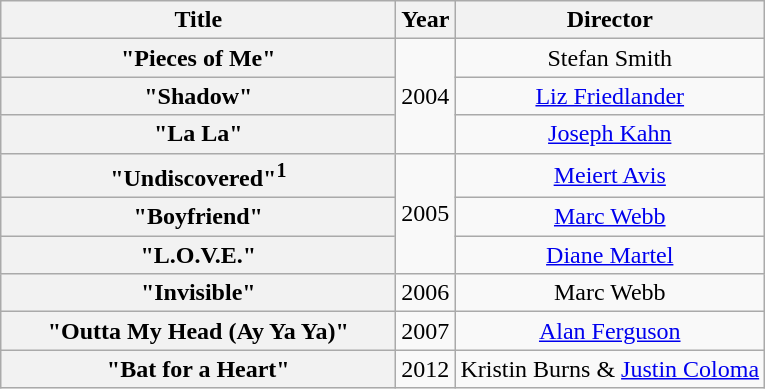<table class="wikitable plainrowheaders" style="text-align:center;" border="1">
<tr>
<th scope="col" style="width:16em;">Title</th>
<th scope="col">Year</th>
<th scope="col">Director</th>
</tr>
<tr>
<th scope="row">"Pieces of Me"</th>
<td rowspan="3">2004</td>
<td>Stefan Smith</td>
</tr>
<tr>
<th scope="row">"Shadow"</th>
<td><a href='#'>Liz Friedlander</a></td>
</tr>
<tr>
<th scope="row">"La La"</th>
<td><a href='#'>Joseph Kahn</a></td>
</tr>
<tr>
<th scope="row">"Undiscovered"<sup>1</sup></th>
<td rowspan="3">2005</td>
<td><a href='#'>Meiert Avis</a></td>
</tr>
<tr>
<th scope="row">"Boyfriend"</th>
<td><a href='#'>Marc Webb</a></td>
</tr>
<tr>
<th scope="row">"L.O.V.E."</th>
<td><a href='#'>Diane Martel</a></td>
</tr>
<tr>
<th scope="row">"Invisible"</th>
<td>2006</td>
<td>Marc Webb</td>
</tr>
<tr>
<th scope="row">"Outta My Head (Ay Ya Ya)"</th>
<td>2007</td>
<td><a href='#'>Alan Ferguson</a></td>
</tr>
<tr>
<th scope="row">"Bat for a Heart"</th>
<td>2012</td>
<td>Kristin Burns & <a href='#'>Justin Coloma</a></td>
</tr>
</table>
